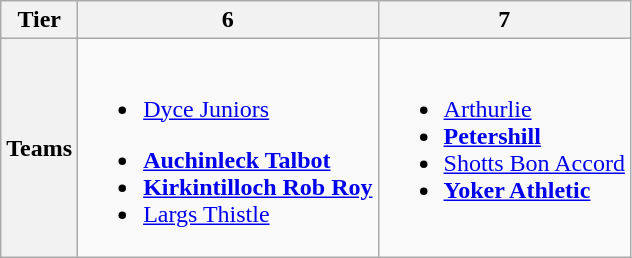<table class="wikitable" style="text-align:left">
<tr>
<th>Tier</th>
<th>6</th>
<th>7</th>
</tr>
<tr>
<th>Teams</th>
<td valign="top"><br><ul><li><a href='#'>Dyce Juniors</a></li></ul><ul><li><a href='#'><strong>Auchinleck Talbot</strong></a></li><li><a href='#'><strong>Kirkintilloch Rob Roy</strong></a></li><li><a href='#'>Largs Thistle</a></li></ul></td>
<td valign="top"><br><ul><li><a href='#'>Arthurlie</a></li><li><a href='#'><strong>Petershill</strong></a></li><li><a href='#'>Shotts Bon Accord</a></li><li><a href='#'><strong>Yoker Athletic</strong></a></li></ul></td>
</tr>
</table>
